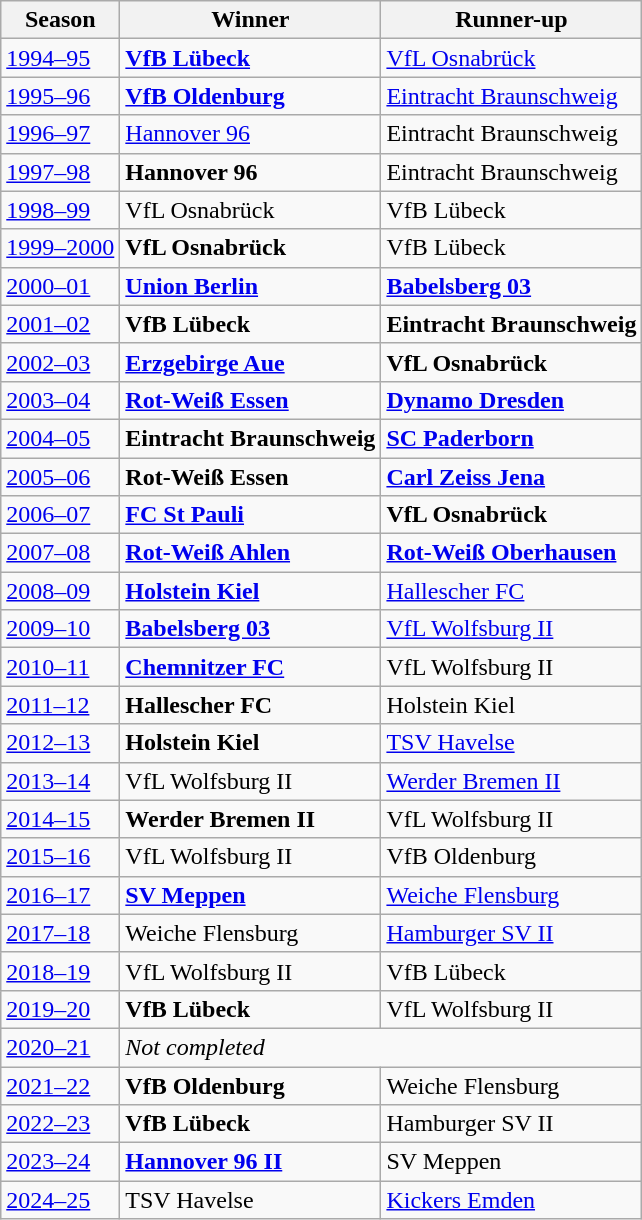<table class="wikitable">
<tr>
<th>Season</th>
<th>Winner</th>
<th>Runner-up</th>
</tr>
<tr>
<td><a href='#'>1994–95</a></td>
<td><strong><a href='#'>VfB Lübeck</a></strong></td>
<td><a href='#'>VfL Osnabrück</a></td>
</tr>
<tr>
<td><a href='#'>1995–96</a></td>
<td><strong><a href='#'>VfB Oldenburg</a></strong></td>
<td><a href='#'>Eintracht Braunschweig</a></td>
</tr>
<tr>
<td><a href='#'>1996–97</a></td>
<td><a href='#'>Hannover 96</a></td>
<td>Eintracht Braunschweig</td>
</tr>
<tr>
<td><a href='#'>1997–98</a></td>
<td><strong>Hannover 96</strong></td>
<td>Eintracht Braunschweig</td>
</tr>
<tr>
<td><a href='#'>1998–99</a></td>
<td>VfL Osnabrück</td>
<td>VfB Lübeck</td>
</tr>
<tr>
<td><a href='#'>1999–2000</a></td>
<td><strong>VfL Osnabrück</strong></td>
<td>VfB Lübeck</td>
</tr>
<tr>
<td><a href='#'>2000–01</a></td>
<td><strong><a href='#'>Union Berlin</a></strong></td>
<td><strong><a href='#'>Babelsberg 03</a></strong></td>
</tr>
<tr>
<td><a href='#'>2001–02</a></td>
<td><strong>VfB Lübeck</strong></td>
<td><strong>Eintracht Braunschweig</strong></td>
</tr>
<tr>
<td><a href='#'>2002–03</a></td>
<td><strong><a href='#'>Erzgebirge Aue</a></strong></td>
<td><strong>VfL Osnabrück</strong></td>
</tr>
<tr>
<td><a href='#'>2003–04</a></td>
<td><strong><a href='#'>Rot-Weiß Essen</a></strong></td>
<td><strong><a href='#'>Dynamo Dresden</a></strong></td>
</tr>
<tr>
<td><a href='#'>2004–05</a></td>
<td><strong>Eintracht Braunschweig</strong></td>
<td><strong><a href='#'>SC Paderborn</a></strong></td>
</tr>
<tr>
<td><a href='#'>2005–06</a></td>
<td><strong>Rot-Weiß Essen</strong></td>
<td><strong><a href='#'>Carl Zeiss Jena</a></strong></td>
</tr>
<tr>
<td><a href='#'>2006–07</a></td>
<td><strong><a href='#'>FC St Pauli</a></strong></td>
<td><strong>VfL Osnabrück</strong></td>
</tr>
<tr>
<td><a href='#'>2007–08</a></td>
<td><strong><a href='#'>Rot-Weiß Ahlen</a></strong></td>
<td><strong><a href='#'>Rot-Weiß Oberhausen</a></strong></td>
</tr>
<tr>
<td><a href='#'>2008–09</a></td>
<td><strong><a href='#'>Holstein Kiel</a></strong></td>
<td><a href='#'>Hallescher FC</a></td>
</tr>
<tr>
<td><a href='#'>2009–10</a></td>
<td><strong><a href='#'>Babelsberg 03</a></strong></td>
<td><a href='#'>VfL Wolfsburg II</a></td>
</tr>
<tr>
<td><a href='#'>2010–11</a></td>
<td><strong><a href='#'>Chemnitzer FC</a></strong></td>
<td>VfL Wolfsburg II</td>
</tr>
<tr>
<td><a href='#'>2011–12</a></td>
<td><strong>Hallescher FC</strong></td>
<td>Holstein Kiel</td>
</tr>
<tr>
<td><a href='#'>2012–13</a></td>
<td><strong>Holstein Kiel</strong></td>
<td><a href='#'>TSV Havelse</a></td>
</tr>
<tr>
<td><a href='#'>2013–14</a></td>
<td>VfL Wolfsburg II</td>
<td><a href='#'>Werder Bremen II</a></td>
</tr>
<tr>
<td><a href='#'>2014–15</a></td>
<td><strong>Werder Bremen II</strong></td>
<td>VfL Wolfsburg II</td>
</tr>
<tr>
<td><a href='#'>2015–16</a></td>
<td>VfL Wolfsburg II</td>
<td>VfB Oldenburg</td>
</tr>
<tr>
<td><a href='#'>2016–17</a></td>
<td><strong><a href='#'>SV Meppen</a></strong></td>
<td><a href='#'>Weiche Flensburg</a></td>
</tr>
<tr>
<td><a href='#'>2017–18</a></td>
<td>Weiche Flensburg</td>
<td><a href='#'>Hamburger SV II</a></td>
</tr>
<tr>
<td><a href='#'>2018–19</a></td>
<td>VfL Wolfsburg II</td>
<td>VfB Lübeck</td>
</tr>
<tr>
<td><a href='#'>2019–20</a></td>
<td><strong>VfB Lübeck</strong></td>
<td>VfL Wolfsburg II</td>
</tr>
<tr>
<td><a href='#'>2020–21</a></td>
<td colspan=2><em>Not completed</em></td>
</tr>
<tr>
<td><a href='#'>2021–22</a></td>
<td><strong>VfB Oldenburg</strong></td>
<td>Weiche Flensburg</td>
</tr>
<tr>
<td><a href='#'>2022–23</a></td>
<td><strong>VfB Lübeck</strong></td>
<td>Hamburger SV II</td>
</tr>
<tr>
<td><a href='#'>2023–24</a></td>
<td><strong><a href='#'>Hannover 96 II</a></strong></td>
<td>SV Meppen</td>
</tr>
<tr>
<td><a href='#'>2024–25</a></td>
<td>TSV Havelse</td>
<td><a href='#'>Kickers Emden</a></td>
</tr>
</table>
